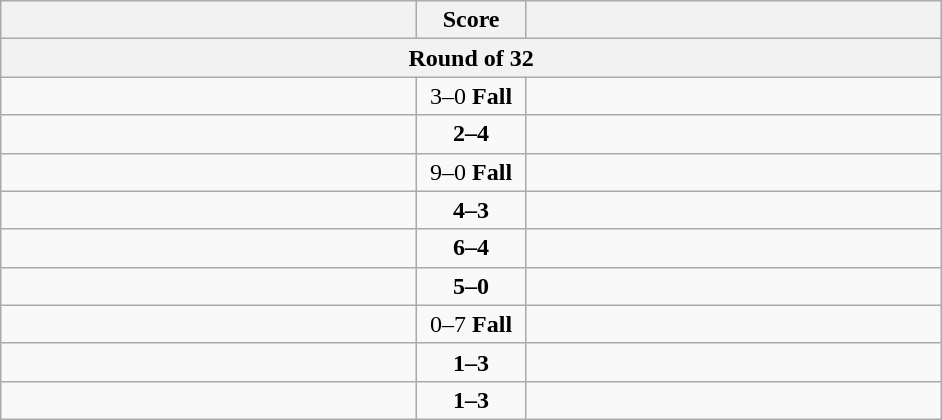<table class="wikitable" style="text-align: left;">
<tr>
<th align="right" width="270"></th>
<th width="65">Score</th>
<th align="left" width="270"></th>
</tr>
<tr>
<th colspan="3">Round of 32</th>
</tr>
<tr>
<td><strong></strong></td>
<td align=center>3–0 <strong>Fall</strong></td>
<td></td>
</tr>
<tr>
<td></td>
<td align=center><strong>2–4</strong></td>
<td><strong></strong></td>
</tr>
<tr>
<td><strong></strong></td>
<td align=center>9–0 <strong>Fall</strong></td>
<td></td>
</tr>
<tr>
<td><strong></strong></td>
<td align=center><strong>4–3</strong></td>
<td></td>
</tr>
<tr>
<td><strong></strong></td>
<td align=center><strong>6–4</strong></td>
<td></td>
</tr>
<tr>
<td><strong></strong></td>
<td align=center><strong>5–0</strong></td>
<td></td>
</tr>
<tr>
<td></td>
<td align=center>0–7 <strong>Fall</strong></td>
<td><strong></strong></td>
</tr>
<tr>
<td></td>
<td align=center><strong>1–3</strong></td>
<td><strong></strong></td>
</tr>
<tr>
<td></td>
<td align=center><strong>1–3</strong></td>
<td><strong></strong></td>
</tr>
</table>
